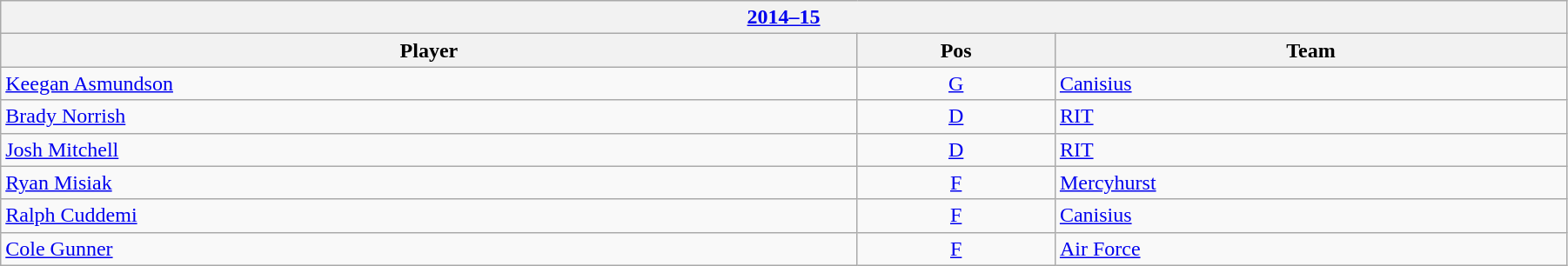<table class="wikitable" width=95%>
<tr>
<th colspan=3><a href='#'>2014–15</a></th>
</tr>
<tr>
<th>Player</th>
<th>Pos</th>
<th>Team</th>
</tr>
<tr>
<td><a href='#'>Keegan Asmundson</a></td>
<td style="text-align:center;"><a href='#'>G</a></td>
<td><a href='#'>Canisius</a></td>
</tr>
<tr>
<td><a href='#'>Brady Norrish</a></td>
<td style="text-align:center;"><a href='#'>D</a></td>
<td><a href='#'>RIT</a></td>
</tr>
<tr>
<td><a href='#'>Josh Mitchell</a></td>
<td style="text-align:center;"><a href='#'>D</a></td>
<td><a href='#'>RIT</a></td>
</tr>
<tr>
<td><a href='#'>Ryan Misiak</a></td>
<td style="text-align:center;"><a href='#'>F</a></td>
<td><a href='#'>Mercyhurst</a></td>
</tr>
<tr>
<td><a href='#'>Ralph Cuddemi</a></td>
<td style="text-align:center;"><a href='#'>F</a></td>
<td><a href='#'>Canisius</a></td>
</tr>
<tr>
<td><a href='#'>Cole Gunner</a></td>
<td style="text-align:center;"><a href='#'>F</a></td>
<td><a href='#'>Air Force</a></td>
</tr>
</table>
